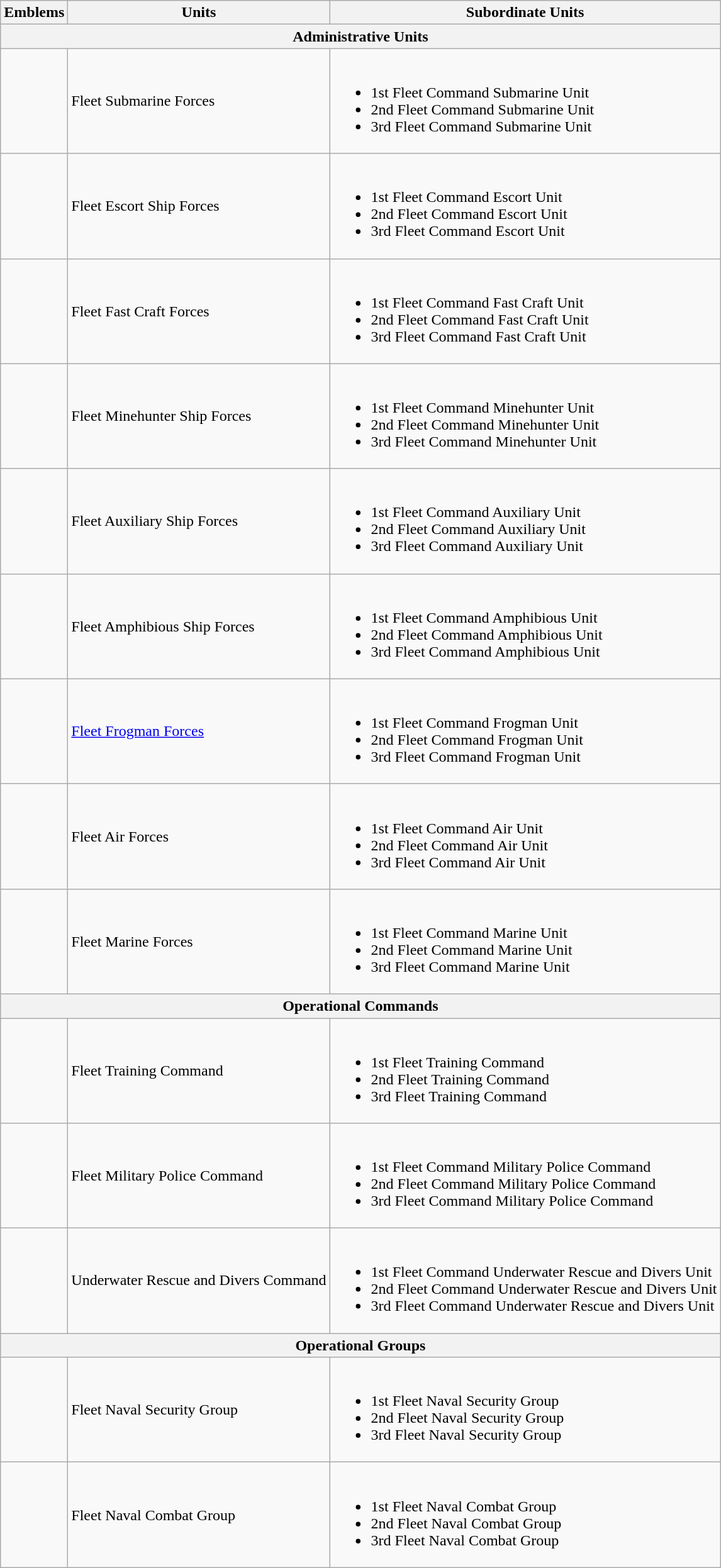<table class="wikitable">
<tr>
<th>Emblems</th>
<th>Units</th>
<th>Subordinate Units</th>
</tr>
<tr>
<th colspan="3">Administrative Units</th>
</tr>
<tr>
<td></td>
<td>Fleet Submarine Forces</td>
<td><br><ul><li>1st Fleet Command Submarine Unit</li><li>2nd Fleet Command Submarine Unit</li><li>3rd Fleet Command Submarine Unit</li></ul></td>
</tr>
<tr>
<td></td>
<td>Fleet Escort Ship Forces</td>
<td><br><ul><li>1st Fleet Command Escort Unit</li><li>2nd Fleet Command Escort Unit</li><li>3rd Fleet Command Escort Unit</li></ul></td>
</tr>
<tr>
<td></td>
<td>Fleet Fast Craft Forces</td>
<td><br><ul><li>1st Fleet Command Fast Craft Unit</li><li>2nd Fleet Command Fast Craft Unit</li><li>3rd Fleet Command Fast Craft Unit</li></ul></td>
</tr>
<tr>
<td></td>
<td>Fleet Minehunter Ship Forces</td>
<td><br><ul><li>1st Fleet Command Minehunter Unit</li><li>2nd Fleet Command Minehunter Unit</li><li>3rd Fleet Command Minehunter Unit</li></ul></td>
</tr>
<tr>
<td></td>
<td>Fleet Auxiliary Ship Forces</td>
<td><br><ul><li>1st Fleet Command Auxiliary Unit</li><li>2nd Fleet Command Auxiliary Unit</li><li>3rd Fleet Command Auxiliary Unit</li></ul></td>
</tr>
<tr>
<td></td>
<td>Fleet Amphibious Ship Forces</td>
<td><br><ul><li>1st Fleet Command Amphibious Unit</li><li>2nd Fleet Command Amphibious Unit</li><li>3rd Fleet Command Amphibious Unit</li></ul></td>
</tr>
<tr>
<td></td>
<td><a href='#'>Fleet Frogman Forces</a></td>
<td><br><ul><li>1st Fleet Command Frogman Unit</li><li>2nd Fleet Command Frogman Unit</li><li>3rd Fleet Command Frogman Unit</li></ul></td>
</tr>
<tr>
<td></td>
<td>Fleet Air Forces</td>
<td><br><ul><li>1st Fleet Command Air Unit</li><li>2nd Fleet Command  Air Unit</li><li>3rd Fleet Command Air Unit</li></ul></td>
</tr>
<tr>
<td></td>
<td>Fleet Marine Forces</td>
<td><br><ul><li>1st Fleet Command Marine Unit</li><li>2nd Fleet Command Marine Unit</li><li>3rd Fleet Command Marine Unit</li></ul></td>
</tr>
<tr>
<th colspan="3">Operational Commands</th>
</tr>
<tr>
<td></td>
<td>Fleet Training Command</td>
<td><br><ul><li>1st Fleet Training Command</li><li>2nd Fleet Training Command</li><li>3rd Fleet Training Command</li></ul></td>
</tr>
<tr>
<td></td>
<td>Fleet Military Police Command</td>
<td><br><ul><li>1st Fleet Command Military Police Command</li><li>2nd Fleet Command Military Police Command</li><li>3rd Fleet Command Military Police Command</li></ul></td>
</tr>
<tr>
<td></td>
<td>Underwater Rescue and Divers Command</td>
<td><br><ul><li>1st Fleet Command Underwater Rescue and Divers Unit</li><li>2nd Fleet Command Underwater Rescue and Divers Unit</li><li>3rd Fleet Command Underwater Rescue and Divers Unit</li></ul></td>
</tr>
<tr>
<th colspan="3">Operational Groups</th>
</tr>
<tr>
<td></td>
<td>Fleet Naval Security Group</td>
<td><br><ul><li>1st Fleet Naval Security Group</li><li>2nd Fleet Naval Security Group</li><li>3rd Fleet Naval Security Group</li></ul></td>
</tr>
<tr>
<td></td>
<td>Fleet Naval Combat Group</td>
<td><br><ul><li>1st Fleet Naval Combat Group</li><li>2nd Fleet Naval Combat Group</li><li>3rd Fleet Naval Combat Group</li></ul></td>
</tr>
</table>
